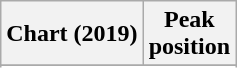<table class="wikitable sortable plainrowheaders" style="text-align:center">
<tr>
<th scope="col">Chart (2019)</th>
<th scope="col">Peak<br>position</th>
</tr>
<tr>
</tr>
<tr>
</tr>
<tr>
</tr>
</table>
